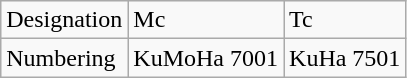<table class="wikitable">
<tr>
<td>Designation</td>
<td>Mc</td>
<td>Tc</td>
</tr>
<tr>
<td>Numbering</td>
<td>KuMoHa 7001</td>
<td>KuHa 7501</td>
</tr>
</table>
